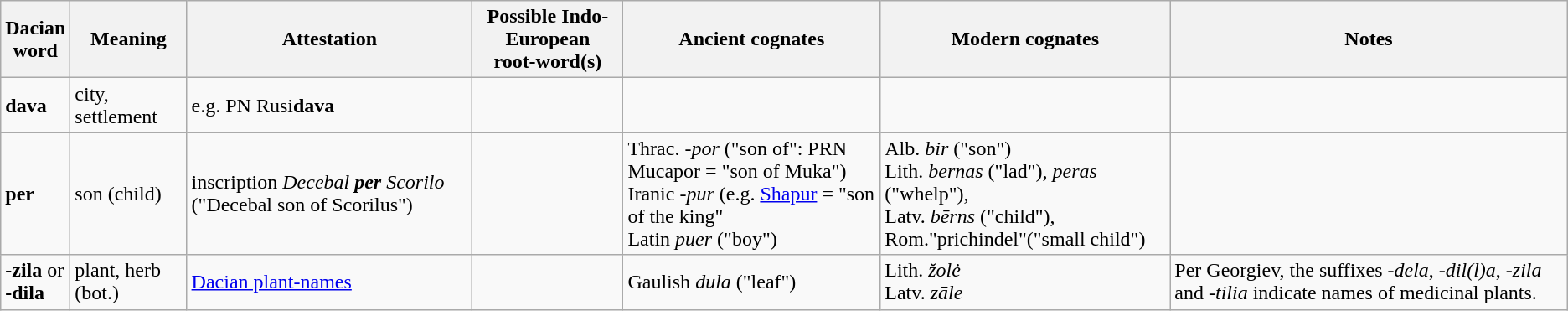<table class = wikitable>
<tr>
<th>Dacian<br>word</th>
<th>Meaning</th>
<th>Attestation</th>
<th>Possible Indo-European<br>root-word(s)</th>
<th>Ancient cognates</th>
<th>Modern cognates</th>
<th>Notes</th>
</tr>
<tr>
<td><strong>dava</strong></td>
<td>city, settlement</td>
<td>e.g. PN Rusi<strong>dava</strong></td>
<td></td>
<td></td>
<td></td>
<td></td>
</tr>
<tr>
<td><strong>per</strong></td>
<td>son (child)</td>
<td>inscription <em>Decebal <strong>per</strong> Scorilo</em> ("Decebal son of Scorilus")</td>
<td></td>
<td>Thrac. <em>-por</em> ("son of": PRN Mucapor = "son of Muka")<br>Iranic <em>-pur</em> (e.g. <a href='#'>Shapur</a> = "son of the king"<br>Latin <em>puer</em> ("boy")</td>
<td>Alb. <em>bir</em> ("son")<br>Lith. <em>bernas</em> ("lad"), <em>peras</em> ("whelp"),<br>Latv. <em>bērns</em> ("child"), Rom."prichindel"("small child")</td>
<td></td>
</tr>
<tr>
<td><strong>-zila</strong> or<br> <strong>-dila</strong></td>
<td>plant, herb (bot.)</td>
<td><a href='#'>Dacian plant-names</a></td>
<td></td>
<td>Gaulish <em>dula</em> ("leaf")</td>
<td>Lith. <em>žolė</em><br>Latv. <em>zāle</em></td>
<td>Per Georgiev, the suffixes <em>-dela</em>, <em>-dil(l)a</em>, <em>-zila</em> and <em>-tilia</em> indicate names of medicinal plants.</td>
</tr>
</table>
